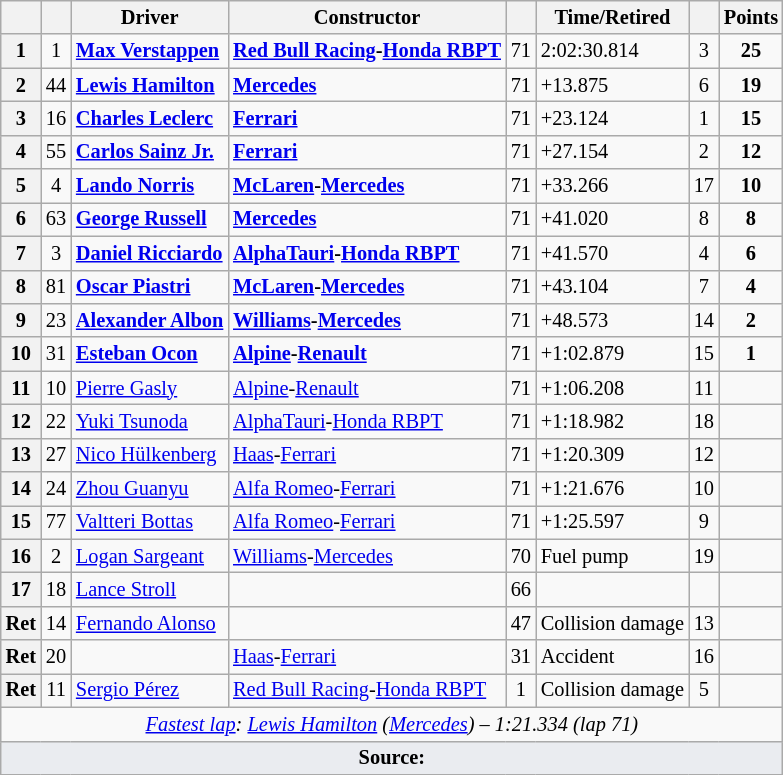<table class="wikitable sortable" style="font-size: 85%;">
<tr>
<th scope="col"></th>
<th scope="col"></th>
<th scope="col">Driver</th>
<th scope="col">Constructor</th>
<th class="unsortable" scope="col"></th>
<th class="unsortable" scope="col">Time/Retired</th>
<th scope="col"></th>
<th scope="col">Points</th>
</tr>
<tr>
<th scope="row">1</th>
<td align="center">1</td>
<td data-sort-value="ver"> <strong><a href='#'>Max Verstappen</a></strong></td>
<td><strong><a href='#'>Red Bull Racing</a>-<a href='#'>Honda RBPT</a></strong></td>
<td align="center">71</td>
<td>2:02:30.814</td>
<td align="center">3</td>
<td align="center"><strong>25</strong></td>
</tr>
<tr>
<th scope="row">2</th>
<td align="center">44</td>
<td data-sort-value="ham"> <strong><a href='#'>Lewis Hamilton</a></strong></td>
<td><strong><a href='#'>Mercedes</a></strong></td>
<td align="center">71</td>
<td>+13.875</td>
<td align="center">6</td>
<td align="center"><strong>19</strong></td>
</tr>
<tr>
<th scope="row">3</th>
<td align="center">16</td>
<td data-sort-value="lec"> <strong><a href='#'>Charles Leclerc</a></strong></td>
<td><strong><a href='#'>Ferrari</a></strong></td>
<td align="center">71</td>
<td>+23.124</td>
<td align="center">1</td>
<td align="center"><strong>15</strong></td>
</tr>
<tr>
<th scope="row">4</th>
<td align="center">55</td>
<td data-sort-value="sai"> <strong><a href='#'>Carlos Sainz Jr.</a></strong></td>
<td><strong><a href='#'>Ferrari</a></strong></td>
<td align="center">71</td>
<td>+27.154</td>
<td align="center">2</td>
<td align="center"><strong>12</strong></td>
</tr>
<tr>
<th scope="row">5</th>
<td align="center">4</td>
<td data-sort-value="nor"> <strong><a href='#'>Lando Norris</a></strong></td>
<td><strong><a href='#'>McLaren</a>-<a href='#'>Mercedes</a></strong></td>
<td align="center">71</td>
<td>+33.266</td>
<td align="center">17</td>
<td align="center"><strong>10</strong></td>
</tr>
<tr>
<th scope="row">6</th>
<td align="center">63</td>
<td data-sort-value="rus"> <strong><a href='#'>George Russell</a></strong></td>
<td><strong><a href='#'>Mercedes</a></strong></td>
<td align="center">71</td>
<td>+41.020</td>
<td align="center">8</td>
<td align="center"><strong>8</strong></td>
</tr>
<tr>
<th scope="row">7</th>
<td align="center">3</td>
<td data-sort-value="ric"> <strong><a href='#'>Daniel Ricciardo</a></strong></td>
<td><strong><a href='#'>AlphaTauri</a>-<a href='#'>Honda RBPT</a></strong></td>
<td align="center">71</td>
<td>+41.570</td>
<td align="center">4</td>
<td align="center"><strong>6</strong></td>
</tr>
<tr>
<th scope="row">8</th>
<td align="center">81</td>
<td data-sort-value="pia"> <strong><a href='#'>Oscar Piastri</a></strong></td>
<td><strong><a href='#'>McLaren</a>-<a href='#'>Mercedes</a></strong></td>
<td align="center">71</td>
<td>+43.104</td>
<td align="center">7</td>
<td align="center"><strong>4</strong></td>
</tr>
<tr>
<th scope="row">9</th>
<td align="center">23</td>
<td data-sort-value="alb"> <strong><a href='#'>Alexander Albon</a></strong></td>
<td><strong><a href='#'>Williams</a>-<a href='#'>Mercedes</a></strong></td>
<td align="center">71</td>
<td>+48.573</td>
<td align="center">14</td>
<td align="center"><strong>2</strong></td>
</tr>
<tr>
<th scope="row">10</th>
<td align="center">31</td>
<td data-sort-value="oco"> <strong><a href='#'>Esteban Ocon</a></strong></td>
<td><strong><a href='#'>Alpine</a>-<a href='#'>Renault</a></strong></td>
<td align="center">71</td>
<td>+1:02.879</td>
<td align="center">15</td>
<td align="center"><strong>1</strong></td>
</tr>
<tr>
<th scope="row">11</th>
<td align="center">10</td>
<td data-sort-value="gas"> <a href='#'>Pierre Gasly</a></td>
<td><a href='#'>Alpine</a>-<a href='#'>Renault</a></td>
<td align="center">71</td>
<td>+1:06.208</td>
<td align="center">11</td>
<td></td>
</tr>
<tr>
<th scope="row">12</th>
<td align="center">22</td>
<td data-sort-value="tsu"> <a href='#'>Yuki Tsunoda</a></td>
<td><a href='#'>AlphaTauri</a>-<a href='#'>Honda RBPT</a></td>
<td align="center">71</td>
<td>+1:18.982</td>
<td align="center">18</td>
<td align="center"></td>
</tr>
<tr>
<th scope="row">13</th>
<td align="center">27</td>
<td data-sort-value="hul"> <a href='#'>Nico Hülkenberg</a></td>
<td><a href='#'>Haas</a>-<a href='#'>Ferrari</a></td>
<td align="center">71</td>
<td>+1:20.309</td>
<td align="center">12</td>
<td align="center"></td>
</tr>
<tr>
<th scope="row">14</th>
<td align="center">24</td>
<td data-sort-value="zho"> <a href='#'>Zhou Guanyu</a></td>
<td><a href='#'>Alfa Romeo</a>-<a href='#'>Ferrari</a></td>
<td align="center">71</td>
<td>+1:21.676</td>
<td align="center">10</td>
<td align="center"></td>
</tr>
<tr>
<th scope="row">15</th>
<td align="center">77</td>
<td data-sort-value="bot"> <a href='#'>Valtteri Bottas</a></td>
<td><a href='#'>Alfa Romeo</a>-<a href='#'>Ferrari</a></td>
<td align="center">71</td>
<td>+1:25.597</td>
<td align="center">9</td>
<td align="center"></td>
</tr>
<tr>
<th scope="row">16</th>
<td align="center">2</td>
<td data-sort-value="sar"> <a href='#'>Logan Sargeant</a></td>
<td><a href='#'>Williams</a>-<a href='#'>Mercedes</a></td>
<td align="center">70</td>
<td>Fuel pump</td>
<td align="center">19</td>
<td align="center"></td>
</tr>
<tr>
<th scope="row">17</th>
<td align="center">18</td>
<td data-sort-value="str"> <a href='#'>Lance Stroll</a></td>
<td></td>
<td align="center">66</td>
<td></td>
<td align="center" data-sort-value="20"></td>
<td></td>
</tr>
<tr>
<th scope="row" data-sort-value="18">Ret</th>
<td align="center">14</td>
<td data-sort-value="alo"> <a href='#'>Fernando Alonso</a></td>
<td></td>
<td align="center">47</td>
<td>Collision damage</td>
<td align="center">13</td>
<td align="center"></td>
</tr>
<tr>
<th scope="row" data-sort-value="19">Ret</th>
<td align="center">20</td>
<td data-sort-value="mag"></td>
<td><a href='#'>Haas</a>-<a href='#'>Ferrari</a></td>
<td align="center">31</td>
<td>Accident</td>
<td align="center">16</td>
<td align="center"></td>
</tr>
<tr>
<th scope="row" data-sort-value="20">Ret</th>
<td align="center">11</td>
<td data-sort-value="per"> <a href='#'>Sergio Pérez</a></td>
<td><a href='#'>Red Bull Racing</a>-<a href='#'>Honda RBPT</a></td>
<td align="center">1</td>
<td>Collision damage</td>
<td align="center">5</td>
<td></td>
</tr>
<tr class="sortbottom">
<td colspan="8" align="center"><em><a href='#'>Fastest lap</a>:</em>  <em><a href='#'>Lewis Hamilton</a> (<a href='#'>Mercedes</a>) – 1:21.334 (lap 71)</em></td>
</tr>
<tr class="sortbottom">
<td colspan="8" style="background-color:#eaecf0;text-align:center"><strong>Source:</strong></td>
</tr>
</table>
